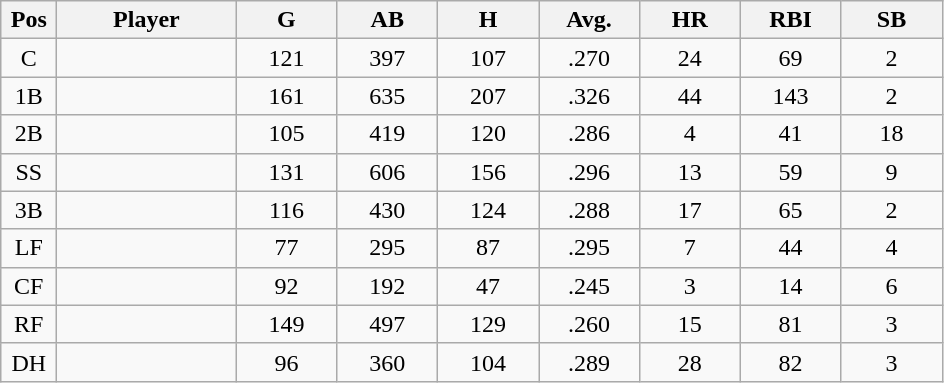<table class="wikitable sortable">
<tr>
<th bgcolor="#DDDDFF" width="5%">Pos</th>
<th bgcolor="#DDDDFF" width="16%">Player</th>
<th bgcolor="#DDDDFF" width="9%">G</th>
<th bgcolor="#DDDDFF" width="9%">AB</th>
<th bgcolor="#DDDDFF" width="9%">H</th>
<th bgcolor="#DDDDFF" width="9%">Avg.</th>
<th bgcolor="#DDDDFF" width="9%">HR</th>
<th bgcolor="#DDDDFF" width="9%">RBI</th>
<th bgcolor="#DDDDFF" width="9%">SB</th>
</tr>
<tr align="center">
<td>C</td>
<td></td>
<td>121</td>
<td>397</td>
<td>107</td>
<td>.270</td>
<td>24</td>
<td>69</td>
<td>2</td>
</tr>
<tr align="center">
<td>1B</td>
<td></td>
<td>161</td>
<td>635</td>
<td>207</td>
<td>.326</td>
<td>44</td>
<td>143</td>
<td>2</td>
</tr>
<tr align="center">
<td>2B</td>
<td></td>
<td>105</td>
<td>419</td>
<td>120</td>
<td>.286</td>
<td>4</td>
<td>41</td>
<td>18</td>
</tr>
<tr align="center">
<td>SS</td>
<td></td>
<td>131</td>
<td>606</td>
<td>156</td>
<td>.296</td>
<td>13</td>
<td>59</td>
<td>9</td>
</tr>
<tr align="center">
<td>3B</td>
<td></td>
<td>116</td>
<td>430</td>
<td>124</td>
<td>.288</td>
<td>17</td>
<td>65</td>
<td>2</td>
</tr>
<tr align="center">
<td>LF</td>
<td></td>
<td>77</td>
<td>295</td>
<td>87</td>
<td>.295</td>
<td>7</td>
<td>44</td>
<td>4</td>
</tr>
<tr align="center">
<td>CF</td>
<td></td>
<td>92</td>
<td>192</td>
<td>47</td>
<td>.245</td>
<td>3</td>
<td>14</td>
<td>6</td>
</tr>
<tr align="center">
<td>RF</td>
<td></td>
<td>149</td>
<td>497</td>
<td>129</td>
<td>.260</td>
<td>15</td>
<td>81</td>
<td>3</td>
</tr>
<tr align="center">
<td>DH</td>
<td></td>
<td>96</td>
<td>360</td>
<td>104</td>
<td>.289</td>
<td>28</td>
<td>82</td>
<td>3</td>
</tr>
</table>
